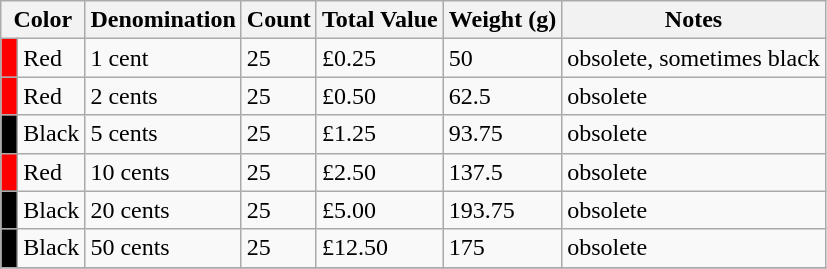<table class="wikitable">
<tr>
<th colspan=2>Color</th>
<th>Denomination</th>
<th>Count</th>
<th>Total Value</th>
<th>Weight (g)</th>
<th>Notes</th>
</tr>
<tr>
<td style="background:Red"> </td>
<td>Red</td>
<td>1 cent</td>
<td>25</td>
<td>£0.25</td>
<td>50</td>
<td>obsolete, sometimes black</td>
</tr>
<tr>
<td style="background:Red"> </td>
<td>Red</td>
<td>2 cents</td>
<td>25</td>
<td>£0.50</td>
<td>62.5</td>
<td>obsolete</td>
</tr>
<tr>
<td style="background:Black"> </td>
<td>Black</td>
<td>5 cents</td>
<td>25</td>
<td>£1.25</td>
<td>93.75</td>
<td>obsolete</td>
</tr>
<tr>
<td style="background:Red"> </td>
<td>Red</td>
<td>10 cents</td>
<td>25</td>
<td>£2.50</td>
<td>137.5</td>
<td>obsolete</td>
</tr>
<tr>
<td style="background:Black"> </td>
<td>Black</td>
<td>20 cents</td>
<td>25</td>
<td>£5.00</td>
<td>193.75</td>
<td>obsolete</td>
</tr>
<tr>
<td style="background:Black"> </td>
<td>Black</td>
<td>50 cents</td>
<td>25</td>
<td>£12.50</td>
<td>175</td>
<td>obsolete</td>
</tr>
<tr>
</tr>
</table>
